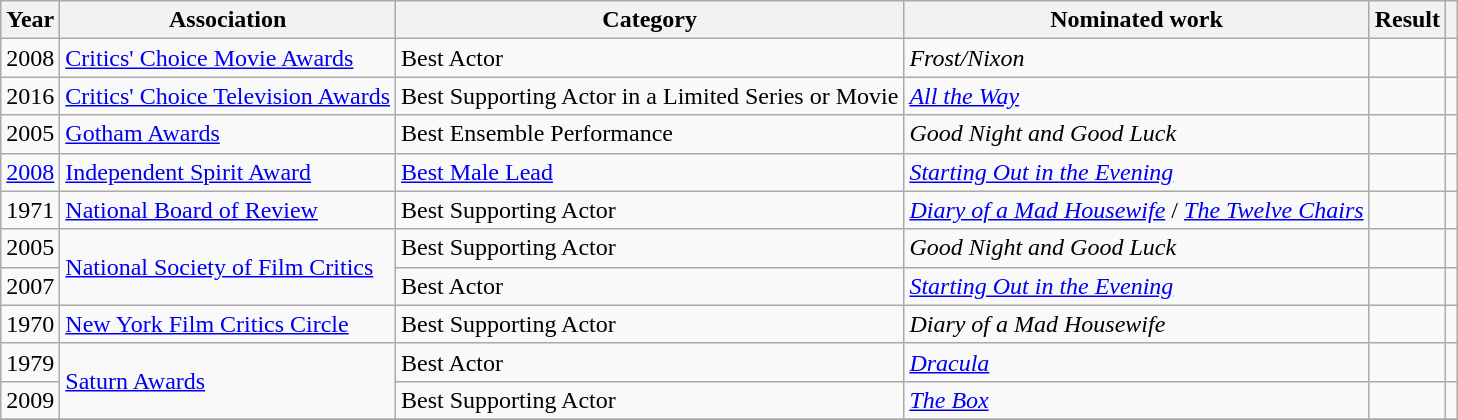<table class="wikitable sortable">
<tr>
<th>Year</th>
<th>Association</th>
<th>Category</th>
<th>Nominated work</th>
<th>Result</th>
<th class=unsortable></th>
</tr>
<tr>
<td>2008</td>
<td><a href='#'>Critics' Choice Movie Awards</a></td>
<td>Best Actor</td>
<td><em>Frost/Nixon</em></td>
<td></td>
<td></td>
</tr>
<tr>
<td>2016</td>
<td><a href='#'>Critics' Choice Television Awards</a></td>
<td>Best Supporting Actor in a Limited Series or Movie</td>
<td><em><a href='#'>All the Way</a></em></td>
<td></td>
<td></td>
</tr>
<tr>
<td>2005</td>
<td><a href='#'>Gotham Awards</a></td>
<td>Best Ensemble Performance</td>
<td><em>Good Night and Good Luck</em></td>
<td></td>
<td></td>
</tr>
<tr>
<td><a href='#'>2008</a></td>
<td><a href='#'>Independent Spirit Award</a></td>
<td><a href='#'>Best Male Lead</a></td>
<td><em><a href='#'>Starting Out in the Evening</a></em></td>
<td></td>
<td></td>
</tr>
<tr>
<td>1971</td>
<td><a href='#'>National Board of Review</a></td>
<td>Best Supporting Actor</td>
<td><em><a href='#'>Diary of a Mad Housewife</a></em> / <em><a href='#'>The Twelve Chairs</a></em></td>
<td></td>
<td></td>
</tr>
<tr>
<td>2005</td>
<td rowspan=2><a href='#'>National Society of Film Critics</a></td>
<td>Best Supporting Actor</td>
<td><em>Good Night and Good Luck</em></td>
<td></td>
<td></td>
</tr>
<tr>
<td>2007</td>
<td>Best Actor</td>
<td><em><a href='#'>Starting Out in the Evening</a></em></td>
<td></td>
<td></td>
</tr>
<tr>
<td>1970</td>
<td><a href='#'>New York Film Critics Circle</a></td>
<td>Best Supporting Actor</td>
<td><em>Diary of a Mad Housewife</em></td>
<td></td>
<td></td>
</tr>
<tr>
<td>1979</td>
<td rowspan=2><a href='#'>Saturn Awards</a></td>
<td>Best Actor</td>
<td><em><a href='#'>Dracula</a></em></td>
<td></td>
<td></td>
</tr>
<tr>
<td>2009</td>
<td>Best Supporting Actor</td>
<td><em><a href='#'>The Box</a></em></td>
<td></td>
<td></td>
</tr>
<tr>
</tr>
</table>
